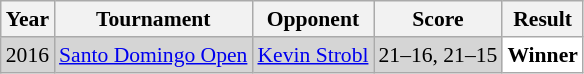<table class="sortable wikitable" style="font-size: 90%;">
<tr>
<th>Year</th>
<th>Tournament</th>
<th>Opponent</th>
<th>Score</th>
<th>Result</th>
</tr>
<tr style="background:#D5D5D5">
<td align="center">2016</td>
<td align="left"><a href='#'>Santo Domingo Open</a></td>
<td align="left"> <a href='#'>Kevin Strobl</a></td>
<td align="left">21–16, 21–15</td>
<td style="text-align:left; background:white"> <strong>Winner</strong></td>
</tr>
</table>
